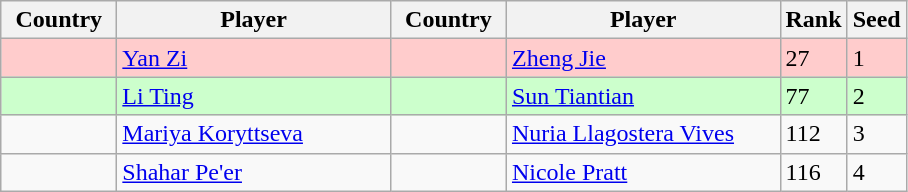<table class="sortable wikitable">
<tr>
<th width="70">Country</th>
<th width="175">Player</th>
<th width="70">Country</th>
<th width="175">Player</th>
<th>Rank</th>
<th>Seed</th>
</tr>
<tr style="background:#fcc;">
<td></td>
<td><a href='#'>Yan Zi</a></td>
<td></td>
<td><a href='#'>Zheng Jie</a></td>
<td>27</td>
<td>1</td>
</tr>
<tr style="background:#cfc;">
<td></td>
<td><a href='#'>Li Ting</a></td>
<td></td>
<td><a href='#'>Sun Tiantian</a></td>
<td>77</td>
<td>2</td>
</tr>
<tr>
<td></td>
<td><a href='#'>Mariya Koryttseva</a></td>
<td></td>
<td><a href='#'>Nuria Llagostera Vives</a></td>
<td>112</td>
<td>3</td>
</tr>
<tr>
<td></td>
<td><a href='#'>Shahar Pe'er</a></td>
<td></td>
<td><a href='#'>Nicole Pratt</a></td>
<td>116</td>
<td>4</td>
</tr>
</table>
